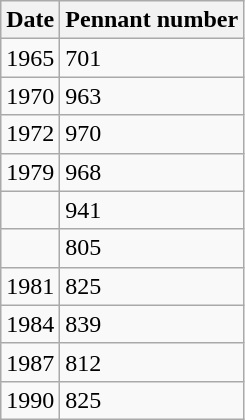<table class="wikitable">
<tr>
<th>Date</th>
<th>Pennant number</th>
</tr>
<tr>
<td>1965</td>
<td>701</td>
</tr>
<tr>
<td>1970</td>
<td>963</td>
</tr>
<tr>
<td>1972</td>
<td>970</td>
</tr>
<tr>
<td>1979</td>
<td>968</td>
</tr>
<tr>
<td></td>
<td>941</td>
</tr>
<tr>
<td></td>
<td>805</td>
</tr>
<tr>
<td>1981</td>
<td>825</td>
</tr>
<tr>
<td>1984</td>
<td>839</td>
</tr>
<tr>
<td>1987</td>
<td>812</td>
</tr>
<tr>
<td>1990</td>
<td>825</td>
</tr>
</table>
